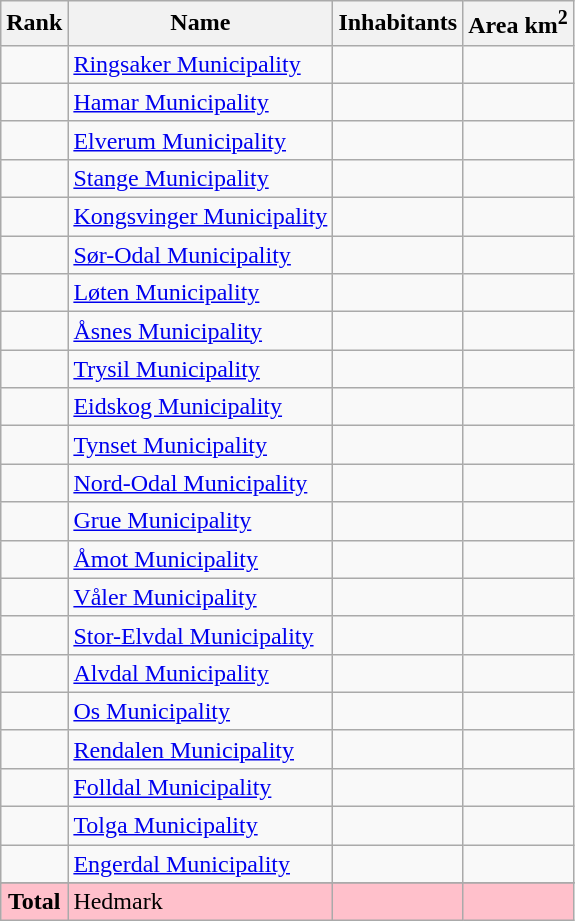<table class="wikitable sortable">
<tr>
<th>Rank</th>
<th>Name</th>
<th>Inhabitants</th>
<th>Area km<sup>2</sup></th>
</tr>
<tr align="center">
<td></td>
<td align="left"> <a href='#'>Ringsaker Municipality</a></td>
<td align="right"></td>
<td align="right"></td>
</tr>
<tr align="center">
<td></td>
<td align="left"> <a href='#'>Hamar Municipality</a></td>
<td align="right"></td>
<td align="right"></td>
</tr>
<tr align="center">
<td></td>
<td align="left"> <a href='#'>Elverum Municipality</a></td>
<td align="right"></td>
<td align="right"></td>
</tr>
<tr align="center">
<td></td>
<td align="left"> <a href='#'>Stange Municipality</a></td>
<td align="right"></td>
<td align="right"></td>
</tr>
<tr align="center">
<td></td>
<td align="left"> <a href='#'>Kongsvinger Municipality</a></td>
<td align="right"></td>
<td align="right"></td>
</tr>
<tr align="center">
<td></td>
<td align="left"> <a href='#'>Sør-Odal Municipality</a></td>
<td align="right"></td>
<td align="right"></td>
</tr>
<tr align="center">
<td></td>
<td align="left"> <a href='#'>Løten Municipality</a></td>
<td align="right"></td>
<td align="right"></td>
</tr>
<tr align="center">
<td></td>
<td align="left"> <a href='#'>Åsnes Municipality</a></td>
<td align="right"></td>
<td align="right"></td>
</tr>
<tr align="center">
<td></td>
<td align="left"> <a href='#'>Trysil Municipality</a></td>
<td align="right"></td>
<td align="right"></td>
</tr>
<tr align="center">
<td></td>
<td align="left"> <a href='#'>Eidskog Municipality</a></td>
<td align="right"></td>
<td align="right"></td>
</tr>
<tr align="center">
<td></td>
<td align="left"> <a href='#'>Tynset Municipality</a></td>
<td align="right"></td>
<td align="right"></td>
</tr>
<tr align="center">
<td></td>
<td align="left"> <a href='#'>Nord-Odal Municipality</a></td>
<td align="right"></td>
<td align="right"></td>
</tr>
<tr align="center">
<td></td>
<td align="left"> <a href='#'>Grue Municipality</a></td>
<td align="right"></td>
<td align="right"></td>
</tr>
<tr align="center">
<td></td>
<td align="left"> <a href='#'>Åmot Municipality</a></td>
<td align="right"></td>
<td align="right"></td>
</tr>
<tr align="center">
<td></td>
<td align="left"> <a href='#'>Våler Municipality</a></td>
<td align="right"></td>
<td align="right"></td>
</tr>
<tr align="center">
<td></td>
<td align="left"> <a href='#'>Stor-Elvdal Municipality</a></td>
<td align="right"></td>
<td align="right"></td>
</tr>
<tr align="center">
<td></td>
<td align="left"> <a href='#'>Alvdal Municipality</a></td>
<td align="right"></td>
<td align="right"></td>
</tr>
<tr align="center">
<td></td>
<td align="left"> <a href='#'>Os Municipality</a></td>
<td align="right"></td>
<td align="right"></td>
</tr>
<tr align="center">
<td></td>
<td align="left"> <a href='#'>Rendalen Municipality</a></td>
<td align="right"></td>
<td align="right"></td>
</tr>
<tr align="center">
<td></td>
<td align="left"> <a href='#'>Folldal Municipality</a></td>
<td align="right"></td>
<td align="right"></td>
</tr>
<tr align="center">
<td></td>
<td align="left"> <a href='#'>Tolga Municipality</a></td>
<td align="right"></td>
<td align="right"></td>
</tr>
<tr align="center">
<td></td>
<td align="left"> <a href='#'>Engerdal Municipality</a></td>
<td align="right"></td>
<td align="right"></td>
</tr>
<tr align="center">
</tr>
<tr align="center">
</tr>
<tr bgcolor="pink" align="center" class="sortbottom">
<td bgcolor="pink"><strong>Total</strong></td>
<td bgcolor="pink" align="left"> Hedmark</td>
<td bgcolor="pink" align="right"><strong></strong></td>
<td bgcolor="pink" align="right"><strong></strong></td>
</tr>
</table>
